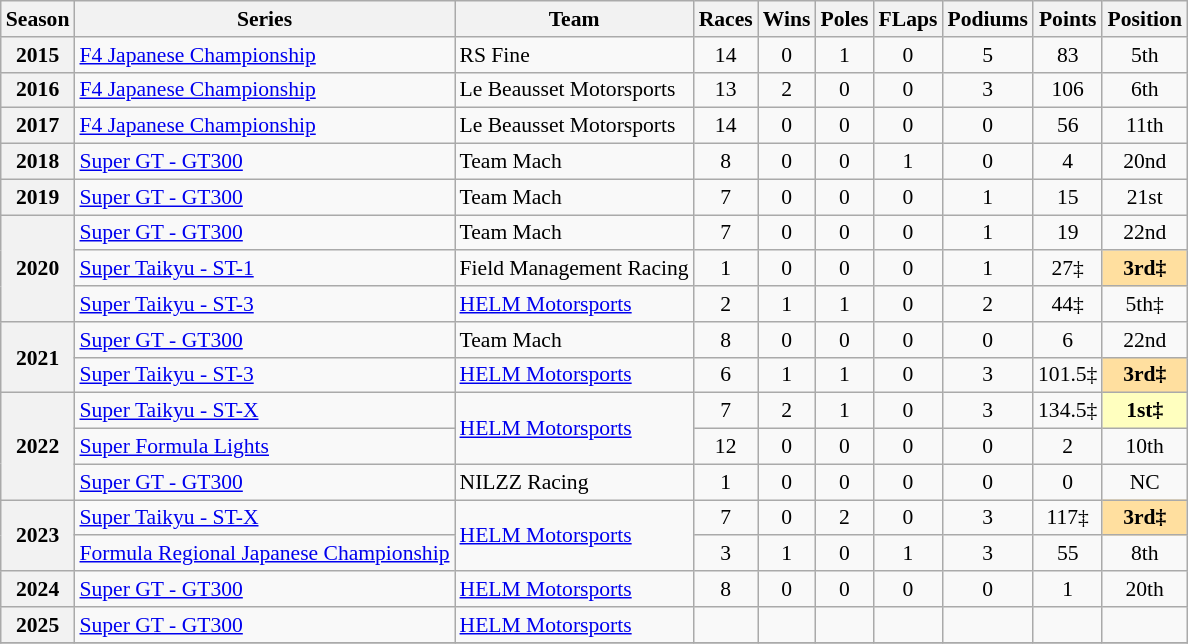<table class="wikitable" style="font-size: 90%; text-align:center">
<tr>
<th>Season</th>
<th>Series</th>
<th>Team</th>
<th>Races</th>
<th>Wins</th>
<th>Poles</th>
<th>FLaps</th>
<th>Podiums</th>
<th>Points</th>
<th>Position</th>
</tr>
<tr>
<th>2015</th>
<td align=left><a href='#'>F4 Japanese Championship</a></td>
<td align=left>RS Fine</td>
<td>14</td>
<td>0</td>
<td>1</td>
<td>0</td>
<td>5</td>
<td>83</td>
<td>5th</td>
</tr>
<tr>
<th>2016</th>
<td align=left><a href='#'>F4 Japanese Championship</a></td>
<td align=left>Le Beausset Motorsports</td>
<td>13</td>
<td>2</td>
<td>0</td>
<td>0</td>
<td>3</td>
<td>106</td>
<td>6th</td>
</tr>
<tr>
<th>2017</th>
<td align=left><a href='#'>F4 Japanese Championship</a></td>
<td align=left>Le Beausset Motorsports</td>
<td>14</td>
<td>0</td>
<td>0</td>
<td>0</td>
<td>0</td>
<td>56</td>
<td>11th</td>
</tr>
<tr>
<th>2018</th>
<td align=left><a href='#'>Super GT - GT300</a></td>
<td align=left>Team Mach</td>
<td>8</td>
<td>0</td>
<td>0</td>
<td>1</td>
<td>0</td>
<td>4</td>
<td>20nd</td>
</tr>
<tr>
<th>2019</th>
<td align=left><a href='#'>Super GT - GT300</a></td>
<td align=left>Team Mach</td>
<td>7</td>
<td>0</td>
<td>0</td>
<td>0</td>
<td>1</td>
<td>15</td>
<td>21st</td>
</tr>
<tr>
<th rowspan="3">2020</th>
<td align=left><a href='#'>Super GT - GT300</a></td>
<td align=left>Team Mach</td>
<td>7</td>
<td>0</td>
<td>0</td>
<td>0</td>
<td>1</td>
<td>19</td>
<td>22nd</td>
</tr>
<tr>
<td align=left><a href='#'>Super Taikyu - ST-1</a></td>
<td align="left">Field Management Racing</td>
<td>1</td>
<td>0</td>
<td>0</td>
<td>0</td>
<td>1</td>
<td>27‡</td>
<td style="background-color:#ffdf9f"><strong>3rd‡</strong></td>
</tr>
<tr>
<td align=left><a href='#'>Super Taikyu - ST-3</a></td>
<td align="left"><a href='#'>HELM Motorsports</a></td>
<td>2</td>
<td>1</td>
<td>1</td>
<td>0</td>
<td>2</td>
<td>44‡</td>
<td>5th‡</td>
</tr>
<tr>
<th rowspan="2">2021</th>
<td align=left><a href='#'>Super GT - GT300</a></td>
<td align=left>Team Mach</td>
<td>8</td>
<td>0</td>
<td>0</td>
<td>0</td>
<td>0</td>
<td>6</td>
<td>22nd</td>
</tr>
<tr>
<td align=left><a href='#'>Super Taikyu - ST-3</a></td>
<td align="left"><a href='#'>HELM Motorsports</a></td>
<td>6</td>
<td>1</td>
<td>1</td>
<td>0</td>
<td>3</td>
<td>101.5‡</td>
<td style="background-color:#ffdf9f"><strong>3rd‡</strong></td>
</tr>
<tr>
<th rowspan="3">2022</th>
<td align=left><a href='#'>Super Taikyu - ST-X</a></td>
<td rowspan="2" align="left"><a href='#'>HELM Motorsports</a></td>
<td>7</td>
<td>2</td>
<td>1</td>
<td>0</td>
<td>3</td>
<td>134.5‡</td>
<td style="background-color:#ffffbf"><strong>1st‡</strong></td>
</tr>
<tr>
<td align=left><a href='#'>Super Formula Lights</a></td>
<td>12</td>
<td>0</td>
<td>0</td>
<td>0</td>
<td>0</td>
<td>2</td>
<td>10th</td>
</tr>
<tr>
<td align=left><a href='#'>Super GT - GT300</a></td>
<td align=left>NILZZ Racing</td>
<td>1</td>
<td>0</td>
<td>0</td>
<td>0</td>
<td>0</td>
<td>0</td>
<td>NC</td>
</tr>
<tr>
<th rowspan=2>2023</th>
<td align=left><a href='#'>Super Taikyu - ST-X</a></td>
<td rowspan="2" align="left"><a href='#'>HELM Motorsports</a></td>
<td>7</td>
<td>0</td>
<td>2</td>
<td>0</td>
<td>3</td>
<td>117‡</td>
<td style="background:#ffdf9f;"><strong>3rd‡</strong></td>
</tr>
<tr>
<td align=left><a href='#'>Formula Regional Japanese Championship</a></td>
<td>3</td>
<td>1</td>
<td>0</td>
<td>1</td>
<td>3</td>
<td>55</td>
<td>8th</td>
</tr>
<tr>
<th>2024</th>
<td align=left><a href='#'>Super GT - GT300</a></td>
<td align=left><a href='#'>HELM Motorsports</a></td>
<td>8</td>
<td>0</td>
<td>0</td>
<td>0</td>
<td>0</td>
<td>1</td>
<td>20th</td>
</tr>
<tr>
<th>2025</th>
<td align=left><a href='#'>Super GT - GT300</a></td>
<td align=left><a href='#'>HELM Motorsports</a></td>
<td></td>
<td></td>
<td></td>
<td></td>
<td></td>
<td></td>
<td></td>
</tr>
<tr>
</tr>
</table>
